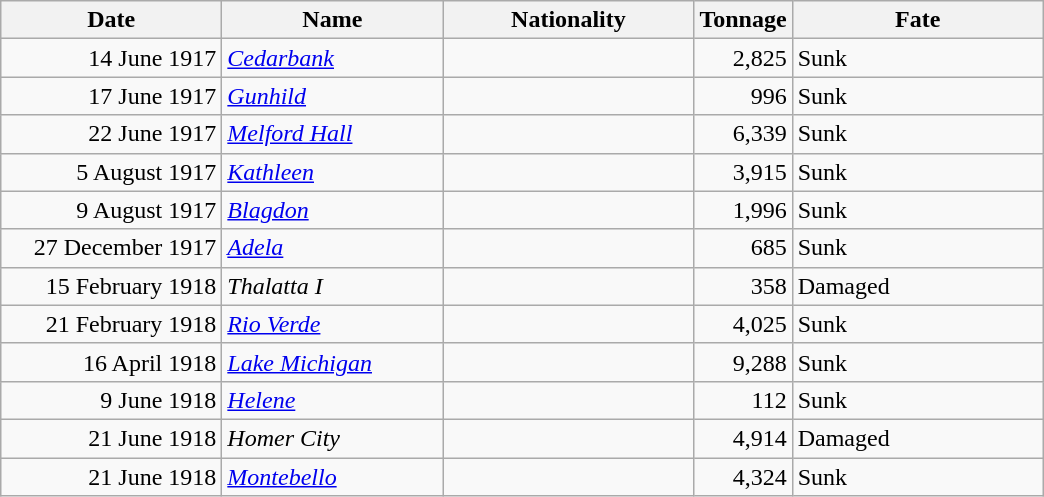<table class="wikitable sortable">
<tr>
<th width="140px">Date</th>
<th width="140px">Name</th>
<th width="160px">Nationality</th>
<th width="25px">Tonnage</th>
<th width="160px">Fate</th>
</tr>
<tr>
<td align="right">14 June 1917</td>
<td align="left"><a href='#'><em>Cedarbank</em></a></td>
<td align="left"></td>
<td align="right">2,825</td>
<td align="left">Sunk</td>
</tr>
<tr>
<td align="right">17 June 1917</td>
<td align="left"><a href='#'><em>Gunhild</em></a></td>
<td align="left"></td>
<td align="right">996</td>
<td align="left">Sunk</td>
</tr>
<tr>
<td align="right">22 June 1917</td>
<td align="left"><a href='#'><em>Melford Hall</em></a></td>
<td align="left"></td>
<td align="right">6,339</td>
<td align="left">Sunk</td>
</tr>
<tr>
<td align="right">5 August 1917</td>
<td align="left"><a href='#'><em>Kathleen</em></a></td>
<td align="left"></td>
<td align="right">3,915</td>
<td align="left">Sunk</td>
</tr>
<tr>
<td align="right">9 August 1917</td>
<td align="left"><a href='#'><em>Blagdon</em></a></td>
<td align="left"></td>
<td align="right">1,996</td>
<td align="left">Sunk</td>
</tr>
<tr>
<td align="right">27 December 1917</td>
<td align="left"><a href='#'><em>Adela</em></a></td>
<td align="left"></td>
<td align="right">685</td>
<td align="left">Sunk</td>
</tr>
<tr>
<td align="right">15 February 1918</td>
<td align="left"><em>Thalatta I</em></td>
<td align="left"></td>
<td align="right">358</td>
<td align="left">Damaged</td>
</tr>
<tr>
<td align="right">21 February 1918</td>
<td align="left"><a href='#'><em>Rio Verde</em></a></td>
<td align="left"></td>
<td align="right">4,025</td>
<td align="left">Sunk</td>
</tr>
<tr>
<td align="right">16 April 1918</td>
<td align="left"><a href='#'><em>Lake Michigan</em></a></td>
<td align="left"></td>
<td align="right">9,288</td>
<td align="left">Sunk</td>
</tr>
<tr>
<td align="right">9 June 1918</td>
<td align="left"><a href='#'><em>Helene</em></a></td>
<td align="left"></td>
<td align="right">112</td>
<td align="left">Sunk</td>
</tr>
<tr>
<td align="right">21 June 1918</td>
<td align="left"><em>Homer City</em></td>
<td align="left"></td>
<td align="right">4,914</td>
<td align="left">Damaged</td>
</tr>
<tr>
<td align="right">21 June 1918</td>
<td align="left"><a href='#'><em>Montebello</em></a></td>
<td align="left"></td>
<td align="right">4,324</td>
<td align="left">Sunk</td>
</tr>
</table>
